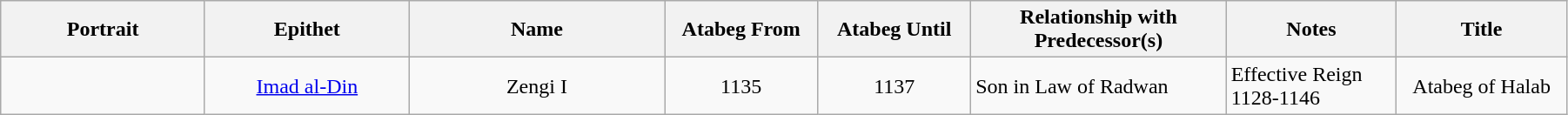<table width=95% class="wikitable">
<tr>
<th width=12%>Portrait</th>
<th width=12%>Epithet</th>
<th width=15%>Name</th>
<th width=9%>Atabeg From</th>
<th width=9%>Atabeg Until</th>
<th width=15%>Relationship with Predecessor(s)</th>
<th width=10%>Notes</th>
<th width=10%>Title</th>
</tr>
<tr>
<td align="center"></td>
<td align="center"><a href='#'>Imad al-Din</a></td>
<td align="center">Zengi I</td>
<td align="center">1135</td>
<td align="center">1137</td>
<td>Son in Law of Radwan</td>
<td>Effective Reign 1128-1146</td>
<td align="center">Atabeg of Halab</td>
</tr>
</table>
